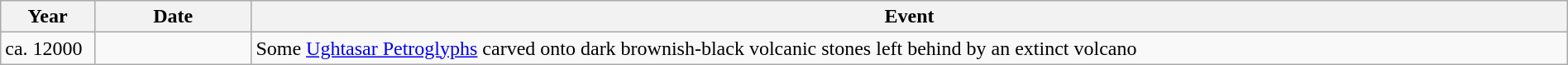<table class="wikitable" width="100%">
<tr>
<th style="width:6%">Year</th>
<th style="width:10%">Date</th>
<th>Event</th>
</tr>
<tr>
<td>ca. 12000</td>
<td></td>
<td>Some <a href='#'>Ughtasar Petroglyphs</a> carved onto dark brownish-black volcanic stones left behind by an extinct volcano</td>
</tr>
</table>
